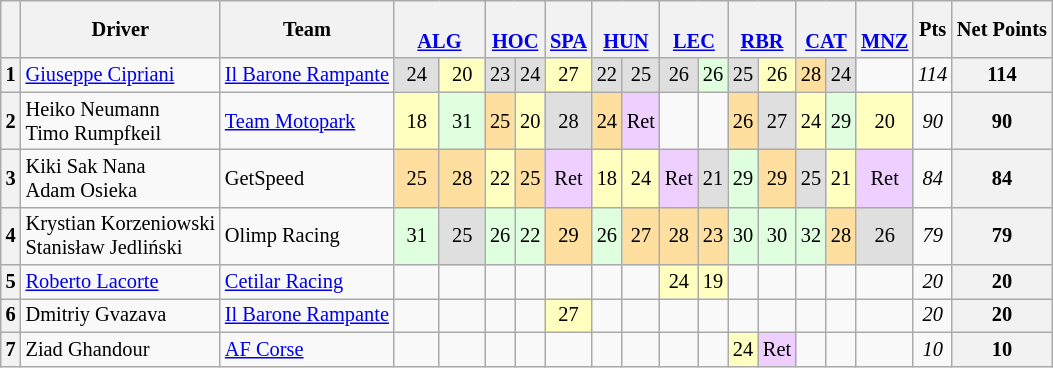<table class="wikitable" style="font-size:85%; text-align:center">
<tr>
<th valign="middle"></th>
<th valign="middle">Driver</th>
<th>Team</th>
<th colspan="2" style="width: 4em;"><br><a href='#'>ALG</a></th>
<th colspan="2"><br><a href='#'>HOC</a></th>
<th><br><a href='#'>SPA</a></th>
<th colspan="2"><br><a href='#'>HUN</a></th>
<th colspan="2"><br><a href='#'>LEC</a></th>
<th colspan="2"><br><a href='#'>RBR</a></th>
<th colspan="2"><br><a href='#'>CAT</a></th>
<th><br><a href='#'>MNZ</a></th>
<th valign="middle">Pts</th>
<th valign="middle">Net Points</th>
</tr>
<tr>
<th>1</th>
<td align="left"> <a href='#'>Giuseppe Cipriani</a></td>
<td align="left"> <a href='#'>Il Barone Rampante</a></td>
<td style="background:#dfdfdf;">24</td>
<td style="background:#ffffbf;">20</td>
<td style="background:#dfdfdf;">23</td>
<td style="background:#dfdfdf;">24</td>
<td style="background:#ffffbf;">27</td>
<td style="background:#dfdfdf;">22</td>
<td style="background:#dfdfdf;">25</td>
<td style="background:#dfdfdf;">26</td>
<td style="background:#dfffdf;">26</td>
<td style="background:#dfdfdf;">25</td>
<td style="background:#ffffbf;">26</td>
<td style="background:#ffdf9f;">28</td>
<td style="background:#dfdfdf;">24</td>
<td></td>
<td><em>114</em></td>
<th>114</th>
</tr>
<tr>
<th>2</th>
<td align="left"> Heiko Neumann<br> Timo Rumpfkeil</td>
<td align="left"> <a href='#'>Team Motopark</a></td>
<td style="background:#ffffbf;">18</td>
<td style="background:#dfffdf;">31</td>
<td style="background:#ffdf9f;">25</td>
<td style="background:#ffffbf;">20</td>
<td style="background:#dfdfdf;">28</td>
<td style="background:#ffdf9f;">24</td>
<td style="background:#efcfff;">Ret</td>
<td></td>
<td></td>
<td style="background:#ffdf9f;">26</td>
<td style="background:#dfdfdf;">27</td>
<td style="background:#ffffbf;">24</td>
<td style="background:#dfffdf;">29</td>
<td style="background:#ffffbf;">20</td>
<td><em>90</em></td>
<th>90</th>
</tr>
<tr>
<th>3</th>
<td align="left"> Kiki Sak Nana<br> Adam Osieka</td>
<td align="left"> GetSpeed</td>
<td style="background:#ffdf9f;">25</td>
<td style="background:#ffdf9f;">28</td>
<td style="background:#ffffbf;">22</td>
<td style="background:#ffdf9f;">25</td>
<td style="background:#efcfff;">Ret</td>
<td style="background:#ffffbf;">18</td>
<td style="background:#ffffbf;">24</td>
<td style="background:#efcfff;">Ret</td>
<td style="background:#dfdfdf;">21</td>
<td style="background:#dfffdf;">29</td>
<td style="background:#ffdf9f;">29</td>
<td style="background:#dfdfdf;">25</td>
<td style="background:#ffffbf;">21</td>
<td style="background:#efcfff;">Ret</td>
<td><em>84</em></td>
<th>84</th>
</tr>
<tr>
<th>4</th>
<td align="left"> Krystian Korzeniowski<br> Stanisław Jedliński</td>
<td align="left"> Olimp Racing</td>
<td style="background:#dfffdf;">31</td>
<td style="background:#dfdfdf;">25</td>
<td style="background:#dfffdf;">26</td>
<td style="background:#dfffdf;">22</td>
<td style="background:#ffdf9f;">29</td>
<td style="background:#dfffdf;">26</td>
<td style="background:#ffdf9f;">27</td>
<td style="background:#ffdf9f;">28</td>
<td style="background:#ffdf9f;">23</td>
<td style="background:#dfffdf;">30</td>
<td style="background:#dfffdf;">30</td>
<td style="background:#dfffdf;">32</td>
<td style="background:#ffdf9f;">28</td>
<td style="background:#dfdfdf;">26</td>
<td><em>79</em></td>
<th>79</th>
</tr>
<tr>
<th>5</th>
<td align="left"> <a href='#'>Roberto Lacorte</a></td>
<td align="left"> <a href='#'>Cetilar Racing</a></td>
<td></td>
<td></td>
<td></td>
<td></td>
<td></td>
<td></td>
<td></td>
<td style="background:#ffffbf;">24</td>
<td style="background:#ffffbf;">19</td>
<td></td>
<td></td>
<td></td>
<td></td>
<td></td>
<td><em>20</em></td>
<th>20</th>
</tr>
<tr>
<th>6</th>
<td align="left"> Dmitriy Gvazava</td>
<td align="left"> <a href='#'>Il Barone Rampante</a></td>
<td></td>
<td></td>
<td></td>
<td></td>
<td style="background:#ffffbf;">27</td>
<td></td>
<td></td>
<td></td>
<td></td>
<td></td>
<td></td>
<td></td>
<td></td>
<td></td>
<td><em>20</em></td>
<th>20</th>
</tr>
<tr>
<th>7</th>
<td align="left"> Ziad Ghandour</td>
<td align="left"> <a href='#'>AF Corse</a></td>
<td></td>
<td></td>
<td></td>
<td></td>
<td></td>
<td></td>
<td></td>
<td></td>
<td></td>
<td style="background:#ffffbf;">24</td>
<td style="background:#efcfff;">Ret</td>
<td></td>
<td></td>
<td></td>
<td><em>10</em></td>
<th>10</th>
</tr>
</table>
